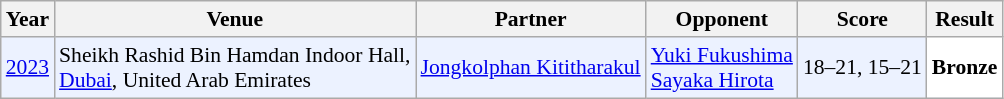<table class="sortable wikitable" style="font-size: 90%;">
<tr>
<th>Year</th>
<th>Venue</th>
<th>Partner</th>
<th>Opponent</th>
<th>Score</th>
<th>Result</th>
</tr>
<tr style="background:#ECF2FF">
<td align="center"><a href='#'>2023</a></td>
<td align="left">Sheikh Rashid Bin Hamdan Indoor Hall,<br><a href='#'>Dubai</a>, United Arab Emirates</td>
<td align="left"> <a href='#'>Jongkolphan Kititharakul</a></td>
<td align="left"> <a href='#'>Yuki Fukushima</a><br> <a href='#'>Sayaka Hirota</a></td>
<td align="left">18–21, 15–21</td>
<td style="text-align:left; background:white"> <strong>Bronze</strong></td>
</tr>
</table>
